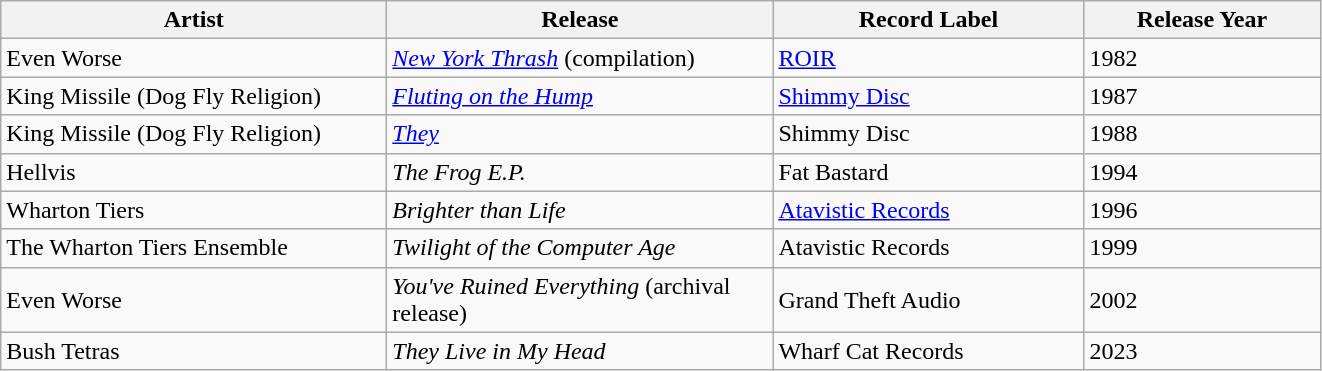<table class="wikitable">
<tr>
<th>Artist</th>
<th>Release</th>
<th>Record Label</th>
<th>Release Year</th>
</tr>
<tr>
<td width="250px">Even Worse</td>
<td width="250px"><em><a href='#'>New York Thrash</a></em> (compilation)</td>
<td width="200px"><a href='#'>ROIR</a></td>
<td width="150px">1982</td>
</tr>
<tr>
<td>King Missile (Dog Fly Religion)</td>
<td><em><a href='#'>Fluting on the Hump</a></em></td>
<td><a href='#'>Shimmy Disc</a></td>
<td>1987</td>
</tr>
<tr>
<td>King Missile (Dog Fly Religion)</td>
<td><em><a href='#'>They</a></em></td>
<td>Shimmy Disc</td>
<td>1988</td>
</tr>
<tr>
<td>Hellvis</td>
<td><em>The Frog E.P.</em></td>
<td>Fat Bastard</td>
<td>1994</td>
</tr>
<tr>
<td>Wharton Tiers</td>
<td><em>Brighter than Life</em></td>
<td><a href='#'>Atavistic Records</a></td>
<td>1996</td>
</tr>
<tr>
<td>The Wharton Tiers Ensemble</td>
<td><em>Twilight of the Computer Age</em></td>
<td>Atavistic Records</td>
<td>1999</td>
</tr>
<tr>
<td>Even Worse</td>
<td><em>You've Ruined Everything</em> (archival release)</td>
<td>Grand Theft Audio</td>
<td>2002</td>
</tr>
<tr>
<td>Bush Tetras</td>
<td><em>They Live in My Head</em></td>
<td>Wharf Cat Records</td>
<td>2023</td>
</tr>
</table>
